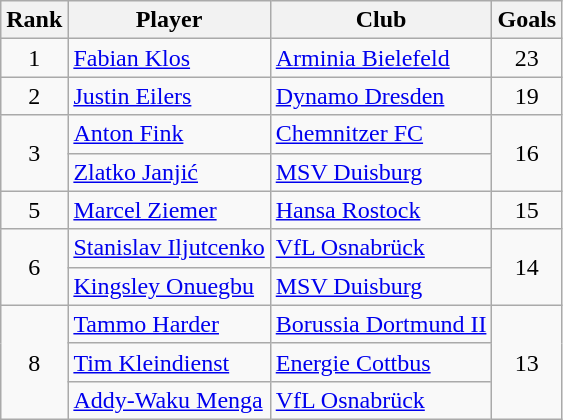<table class="wikitable" style="text-align:center">
<tr>
<th>Rank</th>
<th>Player</th>
<th>Club</th>
<th>Goals</th>
</tr>
<tr>
<td>1</td>
<td align="left"> <a href='#'>Fabian Klos</a></td>
<td align="left"><a href='#'>Arminia Bielefeld</a></td>
<td>23</td>
</tr>
<tr>
<td>2</td>
<td align="left"> <a href='#'>Justin Eilers</a></td>
<td align="left"><a href='#'>Dynamo Dresden</a></td>
<td>19</td>
</tr>
<tr>
<td rowspan=2>3</td>
<td align="left"> <a href='#'>Anton Fink</a></td>
<td align="left"><a href='#'>Chemnitzer FC</a></td>
<td rowspan=2>16</td>
</tr>
<tr>
<td align="left"> <a href='#'>Zlatko Janjić</a></td>
<td align="left"><a href='#'>MSV Duisburg</a></td>
</tr>
<tr>
<td>5</td>
<td align="left"> <a href='#'>Marcel Ziemer</a></td>
<td align="left"><a href='#'>Hansa Rostock</a></td>
<td>15</td>
</tr>
<tr>
<td rowspan=2>6</td>
<td align="left"> <a href='#'>Stanislav Iljutcenko</a></td>
<td align="left"><a href='#'>VfL Osnabrück</a></td>
<td rowspan=2>14</td>
</tr>
<tr>
<td align="left"> <a href='#'>Kingsley Onuegbu</a></td>
<td align="left"><a href='#'>MSV Duisburg</a></td>
</tr>
<tr>
<td rowspan=3>8</td>
<td align="left"> <a href='#'>Tammo Harder</a></td>
<td align="left"><a href='#'>Borussia Dortmund II</a></td>
<td rowspan=3>13</td>
</tr>
<tr>
<td align="left"> <a href='#'>Tim Kleindienst</a></td>
<td align="left"><a href='#'>Energie Cottbus</a></td>
</tr>
<tr>
<td align="left"> <a href='#'>Addy-Waku Menga</a></td>
<td align="left"><a href='#'>VfL Osnabrück</a></td>
</tr>
</table>
